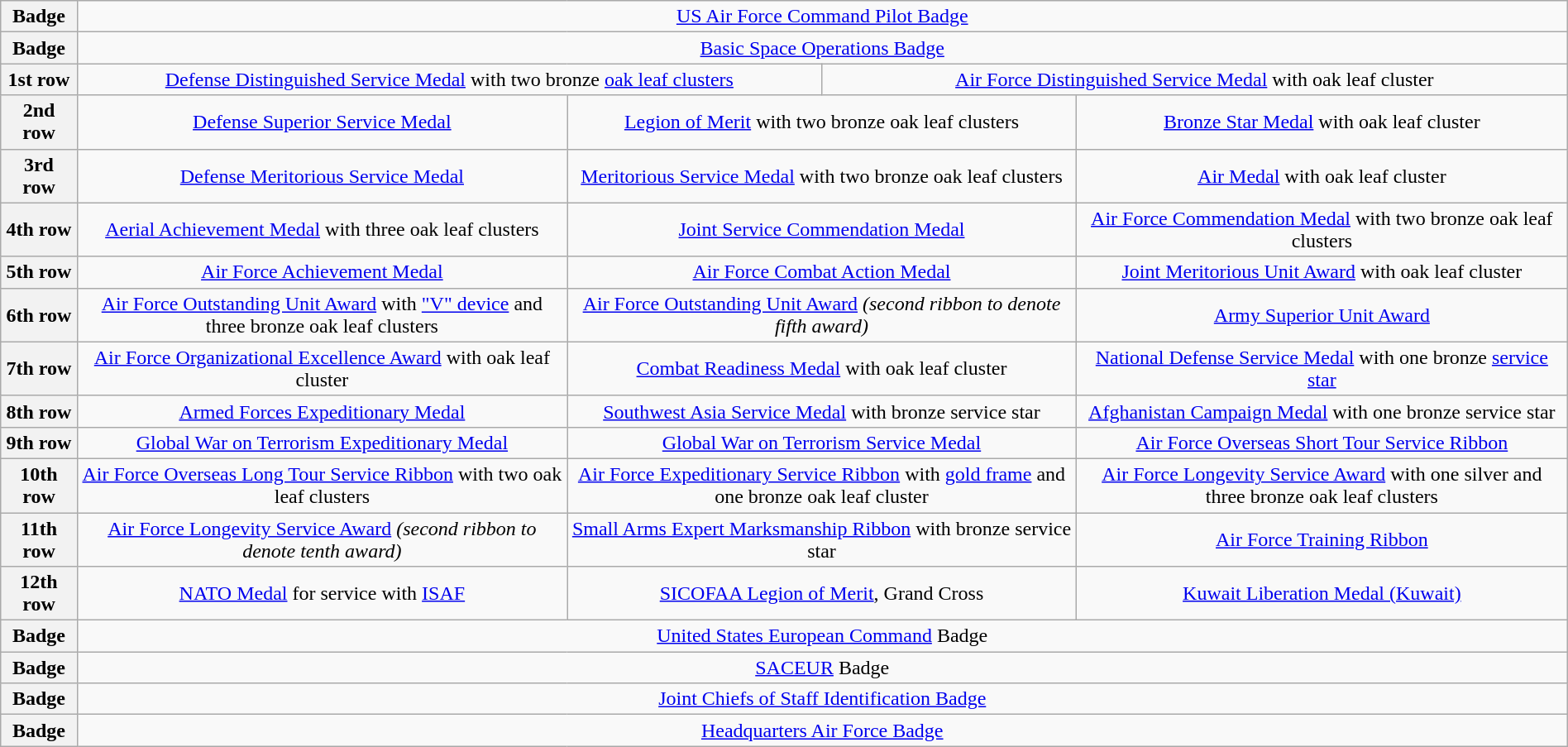<table class="wikitable" style="margin:1em auto; text-align:center;">
<tr>
<th>Badge</th>
<td colspan="9"><a href='#'>US Air Force Command Pilot Badge</a></td>
</tr>
<tr>
<th>Badge</th>
<td colspan="9"><a href='#'>Basic Space Operations Badge</a></td>
</tr>
<tr>
<th>1st row</th>
<td colspan="5"><a href='#'>Defense Distinguished Service Medal</a> with two bronze <a href='#'>oak leaf clusters</a></td>
<td colspan="4"><a href='#'>Air Force Distinguished Service Medal</a> with oak leaf cluster</td>
</tr>
<tr>
<th>2nd row</th>
<td colspan="3"><a href='#'>Defense Superior Service Medal</a></td>
<td colspan="3"><a href='#'>Legion of Merit</a> with two bronze oak leaf clusters</td>
<td colspan="3"><a href='#'>Bronze Star Medal</a> with oak leaf cluster</td>
</tr>
<tr>
<th>3rd row</th>
<td colspan="3"><a href='#'>Defense Meritorious Service Medal</a></td>
<td colspan="3"><a href='#'>Meritorious Service Medal</a> with two bronze oak leaf clusters</td>
<td colspan="3"><a href='#'>Air Medal</a> with oak leaf cluster</td>
</tr>
<tr>
<th>4th row</th>
<td colspan="3"><a href='#'>Aerial Achievement Medal</a> with three oak leaf clusters</td>
<td colspan="3"><a href='#'>Joint Service Commendation Medal</a></td>
<td colspan="3"><a href='#'>Air Force Commendation Medal</a> with two bronze oak leaf clusters</td>
</tr>
<tr>
<th>5th row</th>
<td colspan="3"><a href='#'>Air Force Achievement Medal</a></td>
<td colspan="3"><a href='#'>Air Force Combat Action Medal</a></td>
<td colspan="3"><a href='#'>Joint Meritorious Unit Award</a> with oak leaf cluster</td>
</tr>
<tr>
<th>6th row</th>
<td colspan="3"><a href='#'>Air Force Outstanding Unit Award</a> with <a href='#'>"V" device</a> and three bronze oak leaf clusters</td>
<td colspan="3"><a href='#'>Air Force Outstanding Unit Award</a> <em>(second ribbon to denote fifth award)</em></td>
<td colspan="3"><a href='#'>Army Superior Unit Award</a></td>
</tr>
<tr>
<th>7th row</th>
<td colspan="3"><a href='#'>Air Force Organizational Excellence Award</a> with oak leaf cluster</td>
<td colspan="3"><a href='#'>Combat Readiness Medal</a> with oak leaf cluster</td>
<td colspan="3"><a href='#'>National Defense Service Medal</a> with one bronze <a href='#'>service star</a></td>
</tr>
<tr>
<th>8th row</th>
<td colspan="3"><a href='#'>Armed Forces Expeditionary Medal</a></td>
<td colspan="3"><a href='#'>Southwest Asia Service Medal</a> with bronze service star</td>
<td colspan="3"><a href='#'>Afghanistan Campaign Medal</a> with one bronze service star</td>
</tr>
<tr>
<th>9th row</th>
<td colspan="3"><a href='#'>Global War on Terrorism Expeditionary Medal</a></td>
<td colspan="3"><a href='#'>Global War on Terrorism Service Medal</a></td>
<td colspan="3"><a href='#'>Air Force Overseas Short Tour Service Ribbon</a></td>
</tr>
<tr>
<th>10th row</th>
<td colspan="3"><a href='#'>Air Force Overseas Long Tour Service Ribbon</a> with two oak leaf clusters</td>
<td colspan="3"><a href='#'>Air Force Expeditionary Service Ribbon</a> with <a href='#'>gold frame</a> and one bronze oak leaf cluster</td>
<td colspan="3"><a href='#'>Air Force Longevity Service Award</a> with one silver and three bronze oak leaf clusters</td>
</tr>
<tr>
<th>11th row</th>
<td colspan="3"><a href='#'>Air Force Longevity Service Award</a> <em>(second ribbon to denote tenth award)</em></td>
<td colspan="3"><a href='#'>Small Arms Expert Marksmanship Ribbon</a> with bronze service star</td>
<td colspan="3"><a href='#'>Air Force Training Ribbon</a></td>
</tr>
<tr>
<th>12th row</th>
<td colspan="3"><a href='#'>NATO Medal</a> for service with <a href='#'>ISAF</a></td>
<td colspan="3"><a href='#'>SICOFAA Legion of Merit</a>, Grand Cross</td>
<td colspan="3"><a href='#'>Kuwait Liberation Medal (Kuwait)</a></td>
</tr>
<tr>
<th>Badge</th>
<td colspan="9"><a href='#'>United States European Command</a> Badge</td>
</tr>
<tr>
<th>Badge</th>
<td colspan="9"><a href='#'>SACEUR</a> Badge</td>
</tr>
<tr>
<th>Badge</th>
<td colspan="9"><a href='#'>Joint Chiefs of Staff Identification Badge</a></td>
</tr>
<tr>
<th>Badge</th>
<td colspan="9"><a href='#'>Headquarters Air Force Badge</a></td>
</tr>
</table>
